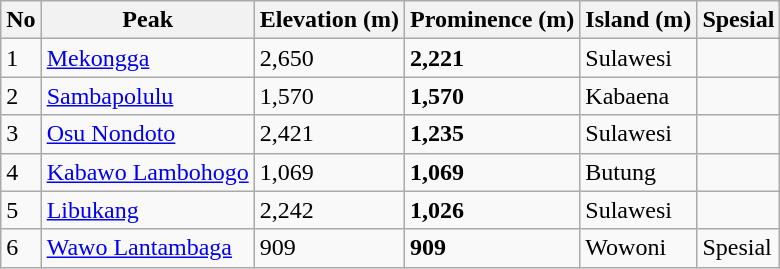<table class="wikitable sortable">
<tr>
<th>No</th>
<th>Peak</th>
<th>Elevation (m)</th>
<th>Prominence (m)</th>
<th>Island (m)</th>
<th>Spesial</th>
</tr>
<tr>
<td>1</td>
<td><a href='#'>Mekongga</a></td>
<td>2,650</td>
<td><strong>2,221</strong></td>
<td>Sulawesi</td>
<td></td>
</tr>
<tr>
<td>2</td>
<td><a href='#'>Sambapolulu</a></td>
<td>1,570</td>
<td><strong>1,570</strong></td>
<td>Kabaena</td>
<td></td>
</tr>
<tr>
<td>3</td>
<td><a href='#'>Osu Nondoto</a></td>
<td>2,421</td>
<td><strong>1,235</strong></td>
<td>Sulawesi</td>
<td></td>
</tr>
<tr>
<td>4</td>
<td><a href='#'>Kabawo Lambohogo</a></td>
<td>1,069</td>
<td><strong>1,069</strong></td>
<td>Butung</td>
<td></td>
</tr>
<tr>
<td>5</td>
<td><a href='#'>Libukang</a></td>
<td>2,242</td>
<td><strong>1,026</strong></td>
<td>Sulawesi</td>
<td></td>
</tr>
<tr>
<td>6</td>
<td><a href='#'>Wawo Lantambaga</a></td>
<td>909</td>
<td><strong>909</strong></td>
<td>Wowoni</td>
<td>Spesial</td>
</tr>
</table>
